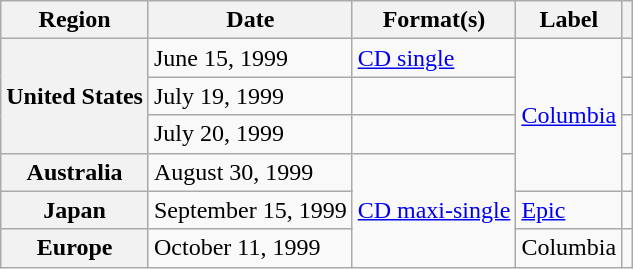<table class="wikitable plainrowheaders" border="1">
<tr>
<th scope="col">Region</th>
<th scope="col">Date</th>
<th scope="col">Format(s)</th>
<th scope="col">Label</th>
<th scope="col"></th>
</tr>
<tr>
<th scope="row" rowspan="3">United States</th>
<td>June 15, 1999</td>
<td><a href='#'>CD single</a></td>
<td rowspan="4"><a href='#'>Columbia</a></td>
<td style="text-align:center"></td>
</tr>
<tr>
<td>July 19, 1999</td>
<td></td>
<td style="text-align:center"></td>
</tr>
<tr>
<td>July 20, 1999</td>
<td></td>
<td style="text-align:center"></td>
</tr>
<tr>
<th scope="row">Australia</th>
<td>August 30, 1999</td>
<td rowspan="3"><a href='#'>CD maxi-single</a></td>
<td style="text-align:center"></td>
</tr>
<tr>
<th scope="row">Japan</th>
<td>September 15, 1999</td>
<td><a href='#'>Epic</a></td>
<td style="text-align:center"></td>
</tr>
<tr>
<th scope="row">Europe</th>
<td>October 11, 1999</td>
<td>Columbia</td>
<td style="text-align:center"></td>
</tr>
</table>
